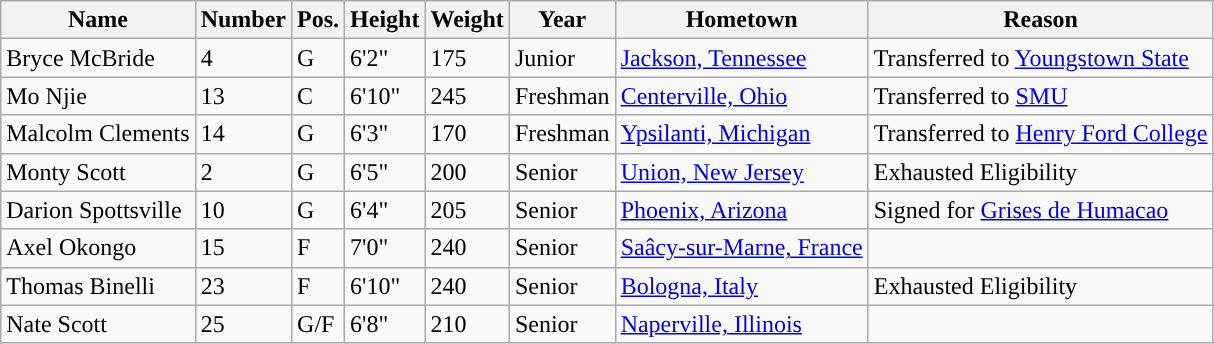<table class="wikitable sortable" border="1">
<tr align=center>
<th style="background:#">Name</th>
<th style="background:#">Number</th>
<th style="background:#">Pos.</th>
<th style="background:#">Height</th>
<th style="background:#">Weight</th>
<th style="background:#">Year</th>
<th style="background:#">Hometown</th>
<th style="background:#">Reason</th>
</tr>
<tr>
<td>Bryce McBride</td>
<td>4</td>
<td>G</td>
<td>6'2"</td>
<td>175</td>
<td>Junior</td>
<td><a href='#'>Jackson, Tennessee</a></td>
<td>Transferred to <a href='#'>Youngstown State</a></td>
</tr>
<tr>
<td>Mo Njie</td>
<td>13</td>
<td>C</td>
<td>6'10"</td>
<td>245</td>
<td>Freshman</td>
<td><a href='#'>Centerville, Ohio</a></td>
<td>Transferred to <a href='#'>SMU</a></td>
</tr>
<tr>
<td>Malcolm Clements</td>
<td>14</td>
<td>G</td>
<td>6'3"</td>
<td>170</td>
<td>Freshman</td>
<td><a href='#'>Ypsilanti, Michigan</a></td>
<td>Transferred to <a href='#'>Henry Ford College</a></td>
</tr>
<tr>
<td>Monty Scott</td>
<td>2</td>
<td>G</td>
<td>6'5"</td>
<td>200</td>
<td>Senior</td>
<td><a href='#'>Union, New Jersey</a></td>
<td>Exhausted Eligibility</td>
</tr>
<tr>
<td>Darion Spottsville</td>
<td>10</td>
<td>G</td>
<td>6'4"</td>
<td>205</td>
<td>Senior</td>
<td><a href='#'>Phoenix, Arizona</a></td>
<td>Signed for <a href='#'>Grises de Humacao</a></td>
</tr>
<tr>
<td>Axel Okongo</td>
<td>15</td>
<td>F</td>
<td>7'0"</td>
<td>240</td>
<td>Senior</td>
<td><a href='#'>Saâcy-sur-Marne, France</a></td>
<td></td>
</tr>
<tr>
<td>Thomas Binelli</td>
<td>23</td>
<td>F</td>
<td>6'10"</td>
<td>240</td>
<td>Senior</td>
<td><a href='#'>Bologna, Italy</a></td>
<td>Exhausted Eligibility</td>
</tr>
<tr>
<td>Nate Scott</td>
<td>25</td>
<td>G/F</td>
<td>6'8"</td>
<td>210</td>
<td>Senior</td>
<td><a href='#'>Naperville, Illinois</a></td>
<td></td>
</tr>
</table>
